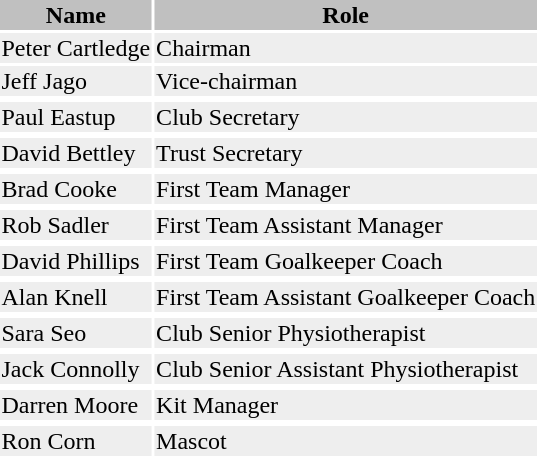<table class="toccolours">
<tr>
<th bgcolor=silver>Name</th>
<th bgcolor=silver>Role</th>
</tr>
<tr bgcolor=#eeeeee>
<td>Peter Cartledge</td>
<td>Chairman</td>
</tr>
<tr bgcolor=#eeeeee>
<td>Jeff Jago</td>
<td>Vice-chairman</td>
</tr>
<tr>
</tr>
<tr bgcolor=#eeeeee>
<td>Paul Eastup</td>
<td>Club Secretary</td>
</tr>
<tr>
</tr>
<tr bgcolor=#eeeeee>
<td>David Bettley</td>
<td>Trust Secretary</td>
</tr>
<tr>
</tr>
<tr bgcolor=#eeeeee>
<td>Brad Cooke</td>
<td>First Team Manager</td>
</tr>
<tr>
</tr>
<tr bgcolor=#eeeeee>
<td>Rob Sadler</td>
<td>First Team Assistant Manager</td>
</tr>
<tr>
</tr>
<tr bgcolor=#eeeeee>
<td>David Phillips</td>
<td>First Team Goalkeeper Coach</td>
</tr>
<tr>
</tr>
<tr bgcolor=#eeeeee>
<td>Alan Knell</td>
<td>First Team Assistant Goalkeeper Coach</td>
</tr>
<tr>
</tr>
<tr bgcolor=#eeeeee>
<td>Sara Seo</td>
<td>Club Senior Physiotherapist</td>
</tr>
<tr>
</tr>
<tr bgcolor=#eeeeee>
<td>Jack Connolly</td>
<td>Club Senior Assistant Physiotherapist</td>
</tr>
<tr>
</tr>
<tr bgcolor=#eeeeee>
<td>Darren Moore</td>
<td>Kit Manager</td>
</tr>
<tr>
</tr>
<tr bgcolor=#eeeeee>
<td>Ron Corn</td>
<td>Mascot</td>
</tr>
<tr>
</tr>
</table>
